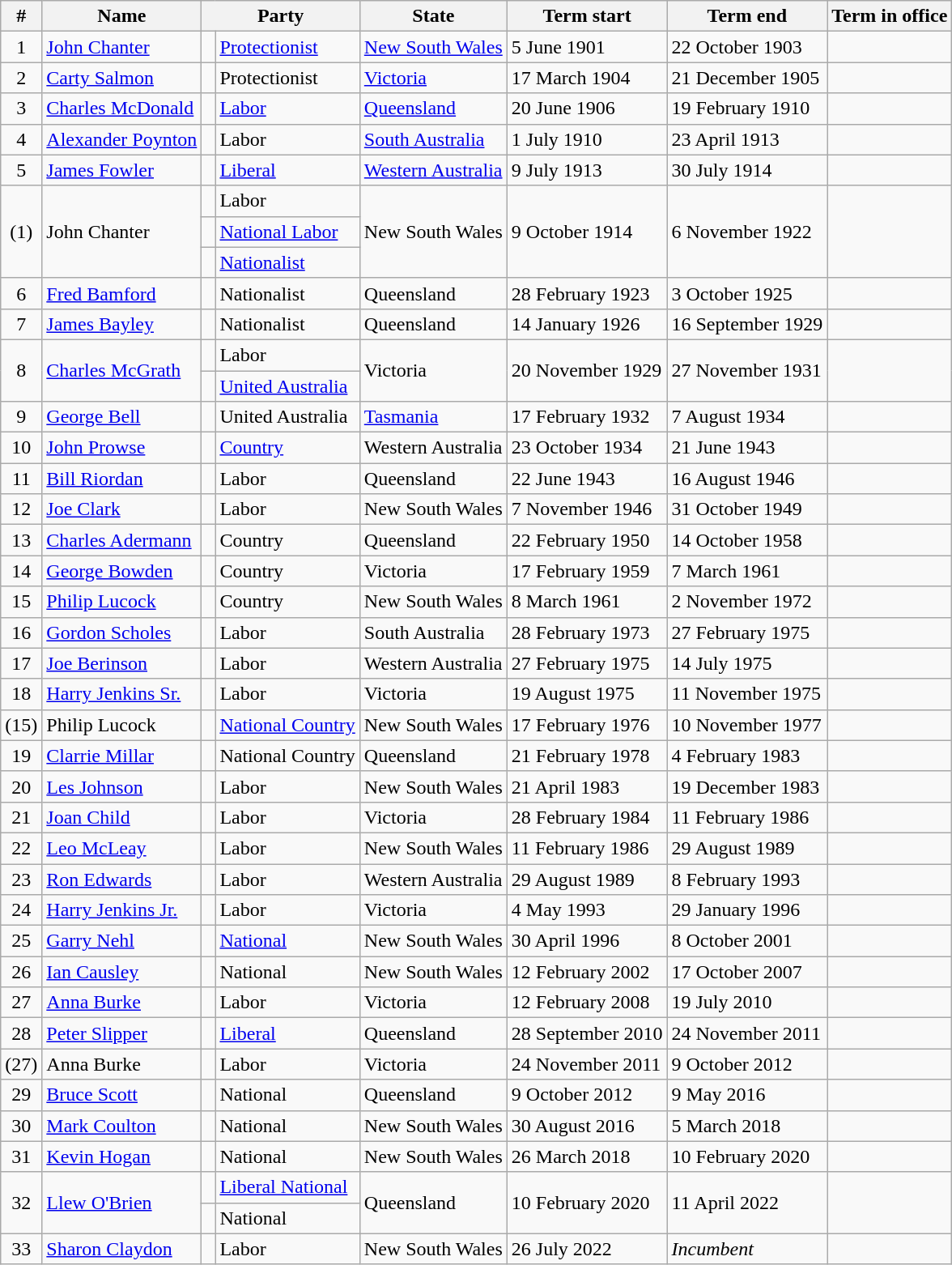<table class="wikitable sortable">
<tr>
<th>#</th>
<th>Name</th>
<th colspan=2>Party</th>
<th>State</th>
<th>Term start</th>
<th>Term end</th>
<th>Term in office</th>
</tr>
<tr>
<td align=center>1</td>
<td><a href='#'>John Chanter</a></td>
<td> </td>
<td><a href='#'>Protectionist</a></td>
<td><a href='#'>New South Wales</a></td>
<td>5 June 1901</td>
<td>22 October 1903</td>
<td></td>
</tr>
<tr>
<td align=center>2</td>
<td><a href='#'>Carty Salmon</a></td>
<td> </td>
<td>Protectionist</td>
<td><a href='#'>Victoria</a></td>
<td>17 March 1904</td>
<td>21 December 1905</td>
<td></td>
</tr>
<tr>
<td align=center>3</td>
<td><a href='#'>Charles McDonald</a></td>
<td> </td>
<td><a href='#'>Labor</a></td>
<td><a href='#'>Queensland</a></td>
<td>20 June 1906</td>
<td>19 February 1910</td>
<td></td>
</tr>
<tr>
<td align=center>4</td>
<td><a href='#'>Alexander Poynton</a></td>
<td> </td>
<td>Labor</td>
<td><a href='#'>South Australia</a></td>
<td>1 July 1910</td>
<td>23 April 1913</td>
<td></td>
</tr>
<tr>
<td align=center>5</td>
<td><a href='#'>James Fowler</a></td>
<td> </td>
<td><a href='#'>Liberal</a></td>
<td><a href='#'>Western Australia</a></td>
<td>9 July 1913</td>
<td>30 July 1914</td>
<td></td>
</tr>
<tr>
<td rowspan=3 align=center>(1)</td>
<td rowspan=3>John Chanter</td>
<td> </td>
<td>Labor</td>
<td rowspan=3>New South Wales</td>
<td rowspan=3>9 October 1914</td>
<td rowspan=3>6 November 1922</td>
<td rowspan=3></td>
</tr>
<tr>
<td> </td>
<td><a href='#'>National Labor</a></td>
</tr>
<tr>
<td> </td>
<td><a href='#'>Nationalist</a></td>
</tr>
<tr>
<td align=center>6</td>
<td><a href='#'>Fred Bamford</a></td>
<td> </td>
<td>Nationalist</td>
<td>Queensland</td>
<td>28 February 1923</td>
<td>3 October 1925</td>
<td></td>
</tr>
<tr>
<td align=center>7</td>
<td><a href='#'>James Bayley</a></td>
<td> </td>
<td>Nationalist</td>
<td>Queensland</td>
<td>14 January 1926</td>
<td>16 September 1929</td>
<td></td>
</tr>
<tr>
<td rowspan=2 align=center>8</td>
<td rowspan=2><a href='#'>Charles McGrath</a></td>
<td> </td>
<td>Labor</td>
<td rowspan=2>Victoria</td>
<td rowspan=2>20 November 1929</td>
<td rowspan=2>27 November 1931</td>
<td rowspan=2></td>
</tr>
<tr>
<td> </td>
<td><a href='#'>United Australia</a></td>
</tr>
<tr>
<td align=center>9</td>
<td><a href='#'>George Bell</a></td>
<td> </td>
<td>United Australia</td>
<td><a href='#'>Tasmania</a></td>
<td>17 February 1932</td>
<td>7 August 1934</td>
<td></td>
</tr>
<tr>
<td align=center>10</td>
<td><a href='#'>John Prowse</a></td>
<td> </td>
<td><a href='#'>Country</a></td>
<td>Western Australia</td>
<td>23 October 1934</td>
<td>21 June 1943</td>
<td></td>
</tr>
<tr>
<td align=center>11</td>
<td><a href='#'>Bill Riordan</a></td>
<td> </td>
<td>Labor</td>
<td>Queensland</td>
<td>22 June 1943</td>
<td>16 August 1946</td>
<td></td>
</tr>
<tr>
<td align=center>12</td>
<td><a href='#'>Joe Clark</a></td>
<td> </td>
<td>Labor</td>
<td>New South Wales</td>
<td>7 November 1946</td>
<td>31 October 1949</td>
<td></td>
</tr>
<tr>
<td align=center>13</td>
<td><a href='#'>Charles Adermann</a></td>
<td> </td>
<td>Country</td>
<td>Queensland</td>
<td>22 February 1950</td>
<td>14 October 1958</td>
<td></td>
</tr>
<tr>
<td align=center>14</td>
<td><a href='#'>George Bowden</a></td>
<td> </td>
<td>Country</td>
<td>Victoria</td>
<td>17 February 1959</td>
<td>7 March 1961</td>
<td></td>
</tr>
<tr>
<td align=center>15</td>
<td><a href='#'>Philip Lucock</a></td>
<td> </td>
<td>Country</td>
<td>New South Wales</td>
<td>8 March 1961</td>
<td>2 November 1972</td>
<td><strong></strong></td>
</tr>
<tr>
<td align=center>16</td>
<td><a href='#'>Gordon Scholes</a></td>
<td> </td>
<td>Labor</td>
<td>South Australia</td>
<td>28 February 1973</td>
<td>27 February 1975</td>
<td></td>
</tr>
<tr>
<td align=center>17</td>
<td><a href='#'>Joe Berinson</a></td>
<td> </td>
<td>Labor</td>
<td>Western Australia</td>
<td>27 February 1975</td>
<td>14 July 1975</td>
<td></td>
</tr>
<tr>
<td align=center>18</td>
<td><a href='#'>Harry Jenkins Sr.</a></td>
<td> </td>
<td>Labor</td>
<td>Victoria</td>
<td>19 August 1975</td>
<td>11 November 1975</td>
<td></td>
</tr>
<tr>
<td align=center>(15)</td>
<td>Philip Lucock</td>
<td> </td>
<td><a href='#'>National Country</a></td>
<td>New South Wales</td>
<td>17 February 1976</td>
<td>10 November 1977</td>
<td></td>
</tr>
<tr>
<td align=center>19</td>
<td><a href='#'>Clarrie Millar</a></td>
<td> </td>
<td>National Country</td>
<td>Queensland</td>
<td>21 February 1978</td>
<td>4 February 1983</td>
<td></td>
</tr>
<tr>
<td align=center>20</td>
<td><a href='#'>Les Johnson</a></td>
<td> </td>
<td>Labor</td>
<td>New South Wales</td>
<td>21 April 1983</td>
<td>19 December 1983</td>
<td></td>
</tr>
<tr>
<td align=center>21</td>
<td><a href='#'>Joan Child</a></td>
<td> </td>
<td>Labor</td>
<td>Victoria</td>
<td>28 February 1984</td>
<td>11 February 1986</td>
<td></td>
</tr>
<tr>
<td align=center>22</td>
<td><a href='#'>Leo McLeay</a></td>
<td> </td>
<td>Labor</td>
<td>New South Wales</td>
<td>11 February 1986</td>
<td>29 August 1989</td>
<td></td>
</tr>
<tr>
<td align=center>23</td>
<td><a href='#'>Ron Edwards</a></td>
<td> </td>
<td>Labor</td>
<td>Western Australia</td>
<td>29 August 1989</td>
<td>8 February 1993</td>
<td></td>
</tr>
<tr>
<td align=center>24</td>
<td><a href='#'>Harry Jenkins Jr.</a></td>
<td> </td>
<td>Labor</td>
<td>Victoria</td>
<td>4 May 1993</td>
<td>29 January 1996</td>
<td></td>
</tr>
<tr>
<td align=center>25</td>
<td><a href='#'>Garry Nehl</a></td>
<td> </td>
<td><a href='#'>National</a></td>
<td>New South Wales</td>
<td>30 April 1996</td>
<td>8 October 2001</td>
<td></td>
</tr>
<tr>
<td align=center>26</td>
<td><a href='#'>Ian Causley</a></td>
<td> </td>
<td>National</td>
<td>New South Wales</td>
<td>12 February 2002</td>
<td>17 October 2007</td>
<td></td>
</tr>
<tr>
<td align=center>27</td>
<td><a href='#'>Anna Burke</a></td>
<td> </td>
<td>Labor</td>
<td>Victoria</td>
<td>12 February 2008</td>
<td>19 July 2010</td>
<td></td>
</tr>
<tr>
<td align=center>28</td>
<td><a href='#'>Peter Slipper</a></td>
<td> </td>
<td><a href='#'>Liberal</a></td>
<td>Queensland</td>
<td>28 September 2010</td>
<td>24 November 2011</td>
<td></td>
</tr>
<tr>
<td align=center>(27)</td>
<td>Anna Burke</td>
<td> </td>
<td>Labor</td>
<td>Victoria</td>
<td>24 November 2011</td>
<td>9 October 2012</td>
<td></td>
</tr>
<tr>
<td align=center>29</td>
<td><a href='#'>Bruce Scott</a></td>
<td> </td>
<td>National</td>
<td>Queensland</td>
<td>9 October 2012</td>
<td>9 May 2016</td>
<td></td>
</tr>
<tr>
<td align=center>30</td>
<td><a href='#'>Mark Coulton</a></td>
<td> </td>
<td>National</td>
<td>New South Wales</td>
<td>30 August 2016</td>
<td>5 March 2018</td>
<td></td>
</tr>
<tr>
<td align=center>31</td>
<td><a href='#'>Kevin Hogan</a></td>
<td> </td>
<td>National</td>
<td>New South Wales</td>
<td>26 March 2018</td>
<td>10 February 2020</td>
<td></td>
</tr>
<tr>
<td rowspan=2 align=center>32</td>
<td rowspan=2><a href='#'>Llew O'Brien</a></td>
<td> </td>
<td><a href='#'>Liberal National</a></td>
<td rowspan=2>Queensland</td>
<td rowspan=2>10 February 2020</td>
<td rowspan=2>11 April 2022</td>
<td rowspan=2></td>
</tr>
<tr>
<td> </td>
<td>National</td>
</tr>
<tr>
<td align=center>33</td>
<td><a href='#'>Sharon Claydon</a></td>
<td> </td>
<td>Labor</td>
<td>New South Wales</td>
<td>26 July 2022</td>
<td><em>Incumbent</em></td>
<td></td>
</tr>
</table>
